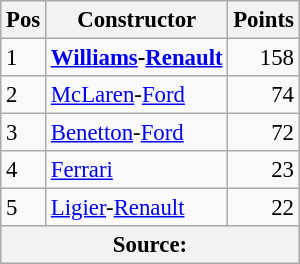<table class="wikitable" style="font-size: 95%;">
<tr>
<th>Pos</th>
<th>Constructor</th>
<th>Points</th>
</tr>
<tr>
<td>1</td>
<td> <strong><a href='#'>Williams</a>-<a href='#'>Renault</a></strong></td>
<td style="text-align:right;">158</td>
</tr>
<tr>
<td>2</td>
<td> <a href='#'>McLaren</a>-<a href='#'>Ford</a></td>
<td style="text-align:right;">74</td>
</tr>
<tr>
<td>3</td>
<td> <a href='#'>Benetton</a>-<a href='#'>Ford</a></td>
<td style="text-align:right;">72</td>
</tr>
<tr>
<td>4</td>
<td> <a href='#'>Ferrari</a></td>
<td style="text-align:right;">23</td>
</tr>
<tr>
<td>5</td>
<td> <a href='#'>Ligier</a>-<a href='#'>Renault</a></td>
<td style="text-align:right;">22</td>
</tr>
<tr>
<th colspan=4>Source: </th>
</tr>
</table>
